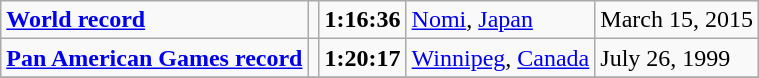<table class="wikitable">
<tr>
<td><strong><a href='#'>World record</a></strong></td>
<td></td>
<td><strong>1:16:36</strong></td>
<td><a href='#'>Nomi</a>, <a href='#'>Japan</a></td>
<td>March 15, 2015</td>
</tr>
<tr>
<td><strong><a href='#'>Pan American Games record</a></strong></td>
<td></td>
<td><strong>1:20:17	</strong></td>
<td><a href='#'>Winnipeg</a>, <a href='#'>Canada</a></td>
<td>July 26, 1999</td>
</tr>
<tr>
</tr>
</table>
